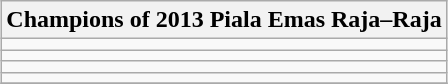<table class="wikitable" style="text-align: center; margin: 0 auto;">
<tr>
<th><strong>Champions of 2013 Piala Emas Raja–Raja</strong></th>
</tr>
<tr>
<td></td>
</tr>
<tr>
<td></td>
</tr>
<tr>
<td></td>
</tr>
<tr>
<td></td>
</tr>
<tr>
</tr>
</table>
